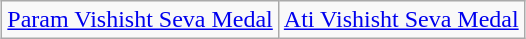<table class="wikitable" style="margin:1em auto; text-align:center;">
<tr>
<td style="text-align:center;"><a href='#'>Param Vishisht Seva Medal</a></td>
<td style="text-align:center;"><a href='#'>Ati Vishisht Seva Medal</a></td>
</tr>
</table>
